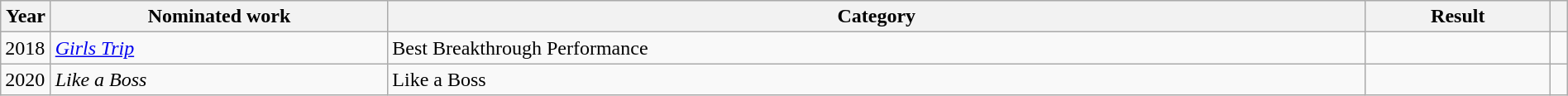<table style="width:100%;" class="wikitable sortable">
<tr>
<th style="width:1%;" scope="col">Year</th>
<th style="width:20%;" scope="col">Nominated work</th>
<th style="width:58%;" scope="col">Category</th>
<th style="width:11%;" scope="col">Result</th>
<th style="width:1%;" scope="col"></th>
</tr>
<tr>
<td>2018</td>
<td><em><a href='#'>Girls Trip</a></em></td>
<td>Best Breakthrough Performance</td>
<td></td>
<td></td>
</tr>
<tr>
<td>2020</td>
<td><em>Like a Boss </em></td>
<td>Like a Boss</td>
<td></td>
<td></td>
</tr>
</table>
